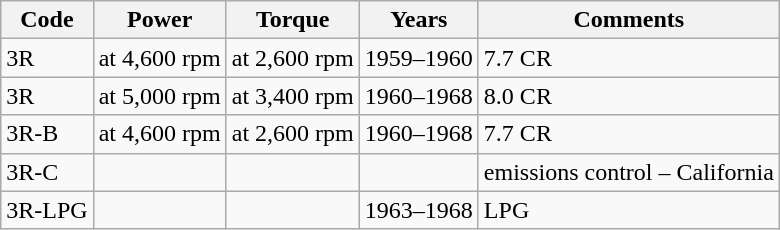<table class="wikitable">
<tr>
<th>Code</th>
<th>Power</th>
<th>Torque</th>
<th>Years</th>
<th>Comments</th>
</tr>
<tr>
<td>3R</td>
<td> at 4,600 rpm</td>
<td> at 2,600 rpm</td>
<td>1959–1960</td>
<td>7.7 CR</td>
</tr>
<tr>
<td>3R</td>
<td> at 5,000 rpm</td>
<td> at 3,400 rpm</td>
<td>1960–1968</td>
<td>8.0 CR</td>
</tr>
<tr>
<td>3R-B</td>
<td> at 4,600 rpm</td>
<td> at 2,600 rpm</td>
<td>1960–1968</td>
<td>7.7 CR</td>
</tr>
<tr>
<td>3R-C</td>
<td></td>
<td></td>
<td></td>
<td>emissions control – California</td>
</tr>
<tr>
<td>3R-LPG</td>
<td></td>
<td></td>
<td>1963–1968</td>
<td>LPG</td>
</tr>
</table>
